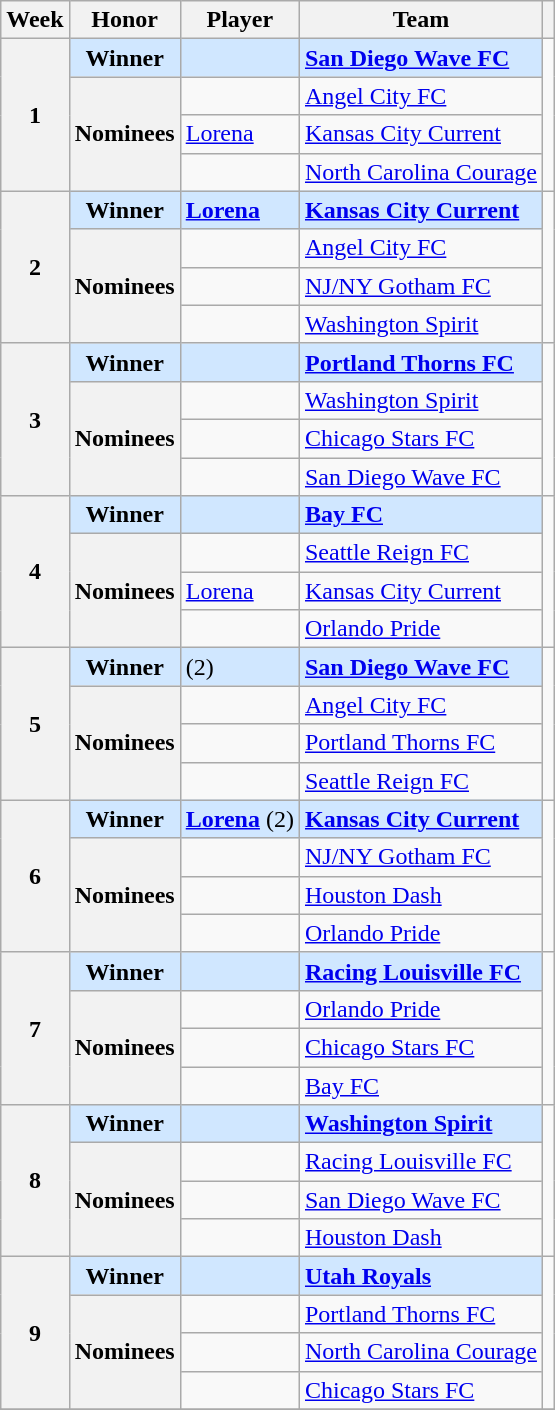<table class="wikitable sortable">
<tr>
<th scope="col">Week</th>
<th scope="col">Honor</th>
<th scope="col">Player</th>
<th scope="col">Team</th>
<th scope="col"></th>
</tr>
<tr>
<th rowspan=4 scope="row">1</th>
<th scope="row" style="background:#d0e7ff;">Winner</th>
<td style="background:#d0e7ff;"> <strong></strong></td>
<td style="background:#d0e7ff;"><strong><a href='#'>San Diego Wave FC</a></strong></td>
<td rowspan=4></td>
</tr>
<tr>
<th rowspan=3 scope="rowgroup">Nominees</th>
<td> </td>
<td><a href='#'>Angel City FC</a></td>
</tr>
<tr>
<td> <a href='#'>Lorena</a></td>
<td><a href='#'>Kansas City Current</a></td>
</tr>
<tr>
<td> </td>
<td><a href='#'>North Carolina Courage</a></td>
</tr>
<tr>
<th rowspan=4 scope="row">2</th>
<th scope="row" style="background:#d0e7ff;">Winner</th>
<td style="background:#d0e7ff;"> <strong><a href='#'>Lorena</a></strong></td>
<td style="background:#d0e7ff;"><strong><a href='#'>Kansas City Current</a></strong></td>
<td rowspan=4></td>
</tr>
<tr>
<th rowspan=3 scope="rowgroup">Nominees</th>
<td> </td>
<td><a href='#'>Angel City FC</a></td>
</tr>
<tr>
<td> </td>
<td><a href='#'>NJ/NY Gotham FC</a></td>
</tr>
<tr>
<td> </td>
<td><a href='#'>Washington Spirit</a></td>
</tr>
<tr>
<th rowspan=4 scope="row">3</th>
<th scope="row" style="background:#d0e7ff;">Winner</th>
<td style="background:#d0e7ff;"> <strong></strong></td>
<td style="background:#d0e7ff;"><strong><a href='#'>Portland Thorns FC</a></strong></td>
<td rowspan=4></td>
</tr>
<tr>
<th rowspan=3 scope="rowgroup">Nominees</th>
<td> </td>
<td><a href='#'>Washington Spirit</a></td>
</tr>
<tr>
<td> </td>
<td><a href='#'>Chicago Stars FC</a></td>
</tr>
<tr>
<td> </td>
<td><a href='#'>San Diego Wave FC</a></td>
</tr>
<tr>
<th rowspan=4 scope="row">4</th>
<th scope="row" style="background:#d0e7ff;">Winner</th>
<td style="background:#d0e7ff;"> <strong></strong></td>
<td style="background:#d0e7ff;"><strong><a href='#'>Bay FC</a></strong></td>
<td rowspan=4></td>
</tr>
<tr>
<th rowspan=3 scope="rowgroup">Nominees</th>
<td> </td>
<td><a href='#'>Seattle Reign FC</a></td>
</tr>
<tr>
<td> <a href='#'>Lorena</a></td>
<td><a href='#'>Kansas City Current</a></td>
</tr>
<tr>
<td> </td>
<td><a href='#'>Orlando Pride</a></td>
</tr>
<tr>
<th rowspan=4 scope="row">5</th>
<th scope="row" style="background:#d0e7ff;">Winner</th>
<td style="background:#d0e7ff;"> <strong></strong> (2)</td>
<td style="background:#d0e7ff;"><strong><a href='#'>San Diego Wave FC</a></strong></td>
<td rowspan=4></td>
</tr>
<tr>
<th rowspan=3 scope="rowgroup">Nominees</th>
<td> </td>
<td><a href='#'>Angel City FC</a></td>
</tr>
<tr>
<td> </td>
<td><a href='#'>Portland Thorns FC</a></td>
</tr>
<tr>
<td> </td>
<td><a href='#'>Seattle Reign FC</a></td>
</tr>
<tr>
<th rowspan=4 scope="row">6</th>
<th scope="row" style="background:#d0e7ff;">Winner</th>
<td style="background:#d0e7ff;"> <strong><a href='#'>Lorena</a></strong> (2)</td>
<td style="background:#d0e7ff;"><strong><a href='#'>Kansas City Current</a></strong></td>
<td rowspan=4></td>
</tr>
<tr>
<th rowspan=3 scope="rowgroup">Nominees</th>
<td> </td>
<td><a href='#'>NJ/NY Gotham FC</a></td>
</tr>
<tr>
<td> </td>
<td><a href='#'>Houston Dash</a></td>
</tr>
<tr>
<td> </td>
<td><a href='#'>Orlando Pride</a></td>
</tr>
<tr>
<th rowspan=4 scope="row">7</th>
<th scope="row" style="background:#d0e7ff;">Winner</th>
<td style="background:#d0e7ff;"> <strong></strong></td>
<td style="background:#d0e7ff;"><strong><a href='#'>Racing Louisville FC</a></strong></td>
<td rowspan=4></td>
</tr>
<tr>
<th rowspan=3 scope="rowgroup">Nominees</th>
<td> </td>
<td><a href='#'>Orlando Pride</a></td>
</tr>
<tr>
<td> </td>
<td><a href='#'>Chicago Stars FC</a></td>
</tr>
<tr>
<td> </td>
<td><a href='#'>Bay FC</a></td>
</tr>
<tr>
<th rowspan=4 scope="row">8</th>
<th scope="row" style="background:#d0e7ff;">Winner</th>
<td style="background:#d0e7ff;"> <strong></strong></td>
<td style="background:#d0e7ff;"><strong><a href='#'>Washington Spirit</a></strong></td>
<td rowspan=4></td>
</tr>
<tr>
<th rowspan=3 scope="rowgroup">Nominees</th>
<td> </td>
<td><a href='#'>Racing Louisville FC</a></td>
</tr>
<tr>
<td> </td>
<td><a href='#'>San Diego Wave FC</a></td>
</tr>
<tr>
<td> </td>
<td><a href='#'>Houston Dash</a></td>
</tr>
<tr>
<th rowspan=4 scope="row">9</th>
<th scope="row" style="background:#d0e7ff;">Winner</th>
<td style="background:#d0e7ff;"> <strong></strong></td>
<td style="background:#d0e7ff;"><strong><a href='#'>Utah Royals</a></strong></td>
<td rowspan=4></td>
</tr>
<tr>
<th rowspan=3 scope="rowgroup">Nominees</th>
<td> </td>
<td><a href='#'>Portland Thorns FC</a></td>
</tr>
<tr>
<td> </td>
<td><a href='#'>North Carolina Courage</a></td>
</tr>
<tr>
<td> </td>
<td><a href='#'>Chicago Stars FC</a></td>
</tr>
<tr>
</tr>
</table>
